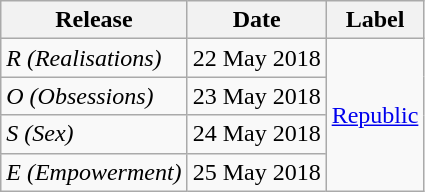<table class="wikitable">
<tr>
<th>Release</th>
<th>Date</th>
<th>Label</th>
</tr>
<tr>
<td><em>R (Realisations)</em></td>
<td>22 May 2018</td>
<td rowspan="4"><a href='#'>Republic</a></td>
</tr>
<tr>
<td><em>O (Obsessions)</em></td>
<td>23 May 2018</td>
</tr>
<tr>
<td><em>S (Sex)</em></td>
<td>24 May 2018</td>
</tr>
<tr>
<td><em>E (Empowerment)</em></td>
<td>25 May 2018</td>
</tr>
</table>
